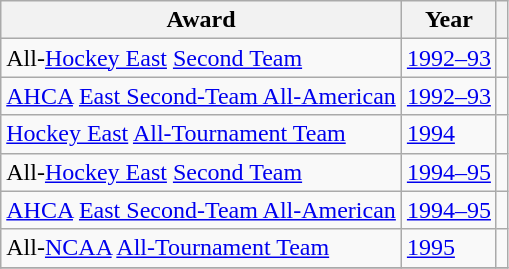<table class="wikitable">
<tr>
<th>Award</th>
<th>Year</th>
<th></th>
</tr>
<tr>
<td>All-<a href='#'>Hockey East</a> <a href='#'>Second Team</a></td>
<td><a href='#'>1992–93</a></td>
<td></td>
</tr>
<tr>
<td><a href='#'>AHCA</a> <a href='#'>East Second-Team All-American</a></td>
<td><a href='#'>1992–93</a></td>
<td></td>
</tr>
<tr>
<td><a href='#'>Hockey East</a> <a href='#'>All-Tournament Team</a></td>
<td><a href='#'>1994</a></td>
<td></td>
</tr>
<tr>
<td>All-<a href='#'>Hockey East</a> <a href='#'>Second Team</a></td>
<td><a href='#'>1994–95</a></td>
<td></td>
</tr>
<tr>
<td><a href='#'>AHCA</a> <a href='#'>East Second-Team All-American</a></td>
<td><a href='#'>1994–95</a></td>
<td></td>
</tr>
<tr>
<td>All-<a href='#'>NCAA</a> <a href='#'>All-Tournament Team</a></td>
<td><a href='#'>1995</a></td>
<td></td>
</tr>
<tr>
</tr>
</table>
